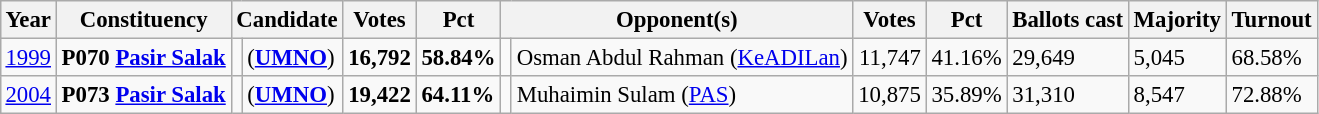<table class="wikitable" style="margin:0.5em ; font-size:95%">
<tr>
<th>Year</th>
<th>Constituency</th>
<th colspan=2>Candidate</th>
<th>Votes</th>
<th>Pct</th>
<th colspan=2>Opponent(s)</th>
<th>Votes</th>
<th>Pct</th>
<th>Ballots cast</th>
<th>Majority</th>
<th>Turnout</th>
</tr>
<tr>
<td><a href='#'>1999</a></td>
<td><strong>P070 <a href='#'>Pasir Salak</a></strong></td>
<td></td>
<td> (<a href='#'><strong>UMNO</strong></a>)</td>
<td align="right"><strong>16,792</strong></td>
<td><strong>58.84%</strong></td>
<td></td>
<td>Osman Abdul Rahman (<a href='#'>KeADILan</a>)</td>
<td align="right">11,747</td>
<td>41.16%</td>
<td>29,649</td>
<td>5,045</td>
<td>68.58%</td>
</tr>
<tr>
<td><a href='#'>2004</a></td>
<td><strong>P073 <a href='#'>Pasir Salak</a></strong></td>
<td></td>
<td> (<a href='#'><strong>UMNO</strong></a>)</td>
<td align="right"><strong>19,422</strong></td>
<td><strong>64.11%</strong></td>
<td></td>
<td>Muhaimin Sulam (<a href='#'>PAS</a>)</td>
<td align="right">10,875</td>
<td>35.89%</td>
<td>31,310</td>
<td>8,547</td>
<td>72.88%</td>
</tr>
</table>
